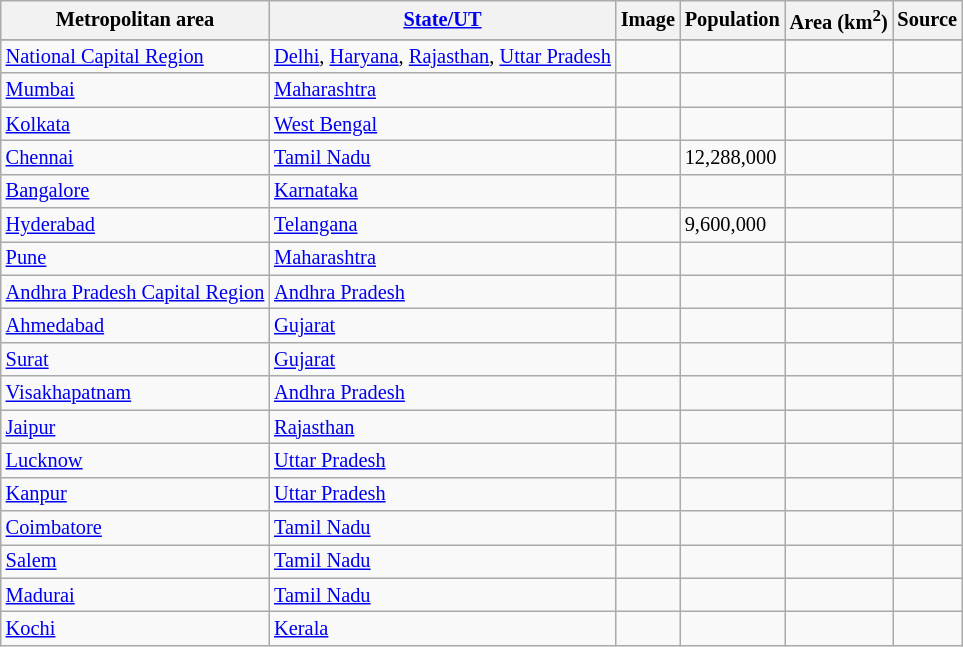<table class="wikitable mw-datatable sortable static-row-numbers"style="font-size: 85%">
<tr>
<th>Metropolitan area</th>
<th><a href='#'>State/UT</a></th>
<th>Image</th>
<th>Population</th>
<th>Area (km<sup>2</sup>)</th>
<th>Source</th>
</tr>
<tr class="static-row-header">
</tr>
<tr>
<td><a href='#'>National Capital Region</a></td>
<td><a href='#'>Delhi</a>, <a href='#'>Haryana</a>, <a href='#'>Rajasthan</a>, <a href='#'>Uttar Pradesh</a></td>
<td></td>
<td></td>
<td></td>
<td></td>
</tr>
<tr>
<td><a href='#'>Mumbai</a></td>
<td><a href='#'>Maharashtra</a></td>
<td></td>
<td></td>
<td></td>
<td></td>
</tr>
<tr>
<td><a href='#'>Kolkata</a></td>
<td><a href='#'>West Bengal</a></td>
<td></td>
<td></td>
<td></td>
<td></td>
</tr>
<tr>
<td><a href='#'>Chennai</a></td>
<td><a href='#'>Tamil Nadu</a></td>
<td></td>
<td>12,288,000</td>
<td></td>
<td></td>
</tr>
<tr>
<td><a href='#'>Bangalore</a></td>
<td><a href='#'>Karnataka</a></td>
<td></td>
<td></td>
<td></td>
<td></td>
</tr>
<tr>
<td><a href='#'>Hyderabad</a></td>
<td><a href='#'>Telangana</a></td>
<td></td>
<td>9,600,000</td>
<td></td>
<td></td>
</tr>
<tr>
<td><a href='#'>Pune</a></td>
<td><a href='#'>Maharashtra</a></td>
<td></td>
<td></td>
<td></td>
<td></td>
</tr>
<tr>
<td><a href='#'>Andhra Pradesh Capital Region</a></td>
<td><a href='#'>Andhra Pradesh</a></td>
<td></td>
<td></td>
<td></td>
<td></td>
</tr>
<tr>
<td><a href='#'>Ahmedabad</a></td>
<td><a href='#'>Gujarat</a></td>
<td></td>
<td></td>
<td></td>
<td></td>
</tr>
<tr>
<td><a href='#'>Surat</a></td>
<td><a href='#'>Gujarat</a></td>
<td></td>
<td></td>
<td></td>
<td></td>
</tr>
<tr>
<td><a href='#'>Visakhapatnam</a></td>
<td><a href='#'>Andhra Pradesh</a></td>
<td></td>
<td></td>
<td></td>
<td></td>
</tr>
<tr>
<td><a href='#'>Jaipur</a></td>
<td><a href='#'>Rajasthan</a></td>
<td></td>
<td></td>
<td></td>
<td></td>
</tr>
<tr>
<td><a href='#'>Lucknow</a></td>
<td><a href='#'>Uttar Pradesh</a></td>
<td></td>
<td></td>
<td></td>
<td></td>
</tr>
<tr>
<td><a href='#'>Kanpur</a></td>
<td><a href='#'>Uttar Pradesh</a></td>
<td></td>
<td></td>
<td></td>
<td></td>
</tr>
<tr>
<td><a href='#'>Coimbatore</a></td>
<td><a href='#'>Tamil Nadu</a></td>
<td></td>
<td></td>
<td></td>
<td></td>
</tr>
<tr>
<td><a href='#'>Salem</a></td>
<td><a href='#'>Tamil Nadu</a></td>
<td></td>
<td></td>
<td></td>
<td></td>
</tr>
<tr>
<td><a href='#'>Madurai</a></td>
<td><a href='#'>Tamil Nadu</a></td>
<td></td>
<td></td>
<td></td>
<td></td>
</tr>
<tr>
<td><a href='#'>Kochi</a></td>
<td><a href='#'>Kerala</a></td>
<td></td>
<td></td>
<td></td>
<td></td>
</tr>
</table>
